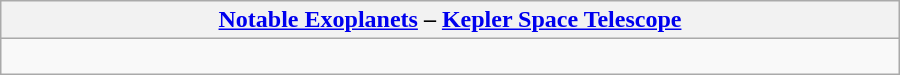<table class="wikitable" style="margin:0.5em auto; width:600px;">
<tr>
<th><a href='#'>Notable Exoplanets</a> – <a href='#'>Kepler Space Telescope</a></th>
</tr>
<tr>
<td style="font-size:88%"><br></td>
</tr>
</table>
